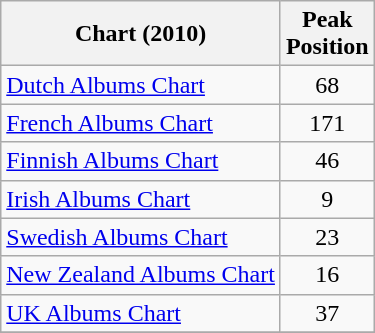<table class="wikitable sortable">
<tr>
<th>Chart (2010)</th>
<th>Peak <br>Position</th>
</tr>
<tr>
<td align="left"><a href='#'>Dutch Albums Chart</a></td>
<td style="text-align:center;">68</td>
</tr>
<tr>
<td align="left"><a href='#'>French Albums Chart</a></td>
<td style="text-align:center;">171</td>
</tr>
<tr>
<td align="left"><a href='#'>Finnish Albums Chart</a></td>
<td style="text-align:center;">46</td>
</tr>
<tr>
<td align="left"><a href='#'>Irish Albums Chart</a></td>
<td style="text-align:center;">9</td>
</tr>
<tr>
<td><a href='#'>Swedish Albums Chart</a></td>
<td align="center">23</td>
</tr>
<tr>
<td align="left"><a href='#'>New Zealand Albums Chart</a></td>
<td style="text-align:center;">16</td>
</tr>
<tr>
<td align="left"><a href='#'>UK Albums Chart</a></td>
<td align="center">37</td>
</tr>
<tr>
</tr>
</table>
